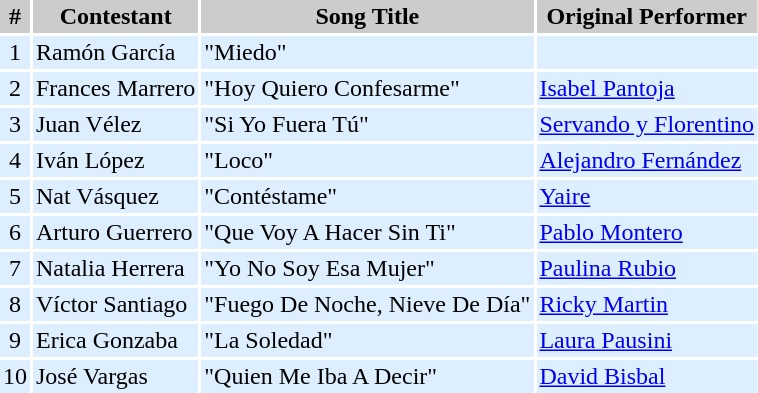<table cellpadding=2 cellspacing=2>
<tr bgcolor=#cccccc>
<th>#</th>
<th>Contestant</th>
<th>Song Title</th>
<th>Original Performer</th>
</tr>
<tr bgcolor=#DDEEFF>
<td align=center>1</td>
<td>Ramón García</td>
<td>"Miedo"</td>
<td></td>
</tr>
<tr bgcolor=#DDEEFF>
<td align=center>2</td>
<td>Frances Marrero</td>
<td>"Hoy Quiero Confesarme"</td>
<td><a href='#'>Isabel Pantoja</a></td>
</tr>
<tr bgcolor=#DDEEFF>
<td align=center>3</td>
<td>Juan Vélez</td>
<td>"Si Yo Fuera Tú"</td>
<td><a href='#'>Servando y Florentino</a></td>
</tr>
<tr bgcolor=#DDEEFF>
<td align=center>4</td>
<td>Iván López</td>
<td>"Loco"</td>
<td><a href='#'>Alejandro Fernández</a></td>
</tr>
<tr bgcolor=#DDEEFF>
<td align=center>5</td>
<td>Nat Vásquez</td>
<td>"Contéstame"</td>
<td><a href='#'>Yaire</a></td>
</tr>
<tr bgcolor=#DDEEFF>
<td align=center>6</td>
<td>Arturo Guerrero</td>
<td>"Que Voy A Hacer Sin Ti"</td>
<td><a href='#'>Pablo Montero</a></td>
</tr>
<tr bgcolor=#DDEEFF>
<td align=center>7</td>
<td>Natalia Herrera</td>
<td>"Yo No Soy Esa Mujer"</td>
<td><a href='#'>Paulina Rubio</a></td>
</tr>
<tr bgcolor=#DDEEFF>
<td align=center>8</td>
<td>Víctor Santiago</td>
<td>"Fuego De Noche, Nieve De Día"</td>
<td><a href='#'>Ricky Martin</a></td>
</tr>
<tr bgcolor=#DDEEFF>
<td align=center>9</td>
<td>Erica Gonzaba</td>
<td>"La Soledad"</td>
<td><a href='#'>Laura Pausini</a></td>
</tr>
<tr bgcolor=#DDEEFF>
<td align=center>10</td>
<td>José Vargas</td>
<td>"Quien Me Iba A Decir"</td>
<td><a href='#'>David Bisbal</a></td>
</tr>
<tr bgcolor=#DDEEFF>
</tr>
</table>
